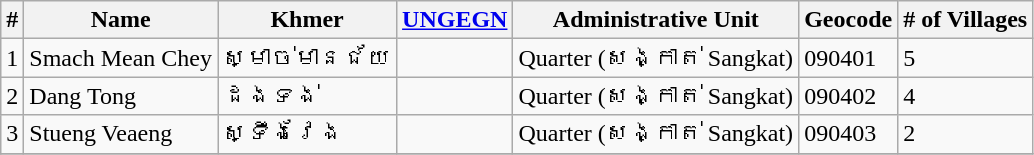<table class="wikitable sortable">
<tr>
<th>#</th>
<th>Name</th>
<th>Khmer</th>
<th><a href='#'>UNGEGN</a></th>
<th>Administrative Unit</th>
<th>Geocode</th>
<th># of Villages</th>
</tr>
<tr>
<td>1</td>
<td>Smach Mean Chey</td>
<td>ស្មាច់មានជ័យ</td>
<td></td>
<td>Quarter (សង្កាត់ Sangkat)</td>
<td>090401</td>
<td>5</td>
</tr>
<tr>
<td>2</td>
<td>Dang Tong</td>
<td>ដងទង់</td>
<td></td>
<td>Quarter (សង្កាត់ Sangkat)</td>
<td>090402</td>
<td>4</td>
</tr>
<tr>
<td>3</td>
<td>Stueng Veaeng</td>
<td>ស្ទឹងវែង</td>
<td></td>
<td>Quarter (សង្កាត់ Sangkat)</td>
<td>090403</td>
<td>2</td>
</tr>
<tr>
</tr>
</table>
